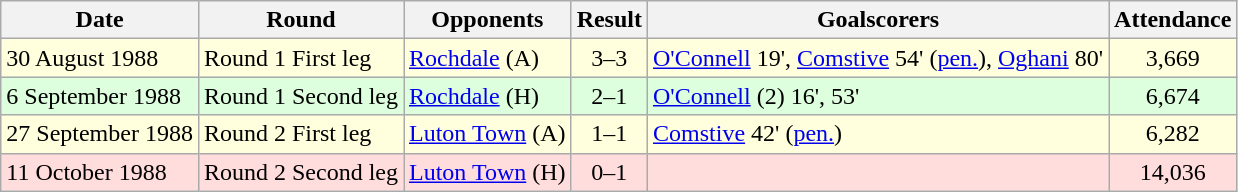<table class="wikitable">
<tr>
<th>Date</th>
<th>Round</th>
<th>Opponents</th>
<th>Result</th>
<th>Goalscorers</th>
<th>Attendance</th>
</tr>
<tr bgcolor="#ffffdd">
<td>30 August 1988</td>
<td>Round 1 First leg</td>
<td><a href='#'>Rochdale</a> (A)</td>
<td align="center">3–3</td>
<td><a href='#'>O'Connell</a> 19', <a href='#'>Comstive</a> 54' (<a href='#'>pen.</a>), <a href='#'>Oghani</a> 80'</td>
<td align="center">3,669</td>
</tr>
<tr bgcolor="#ddffdd">
<td>6 September 1988</td>
<td>Round 1 Second leg</td>
<td><a href='#'>Rochdale</a> (H)</td>
<td align="center">2–1</td>
<td><a href='#'>O'Connell</a> (2) 16', 53'</td>
<td align="center">6,674</td>
</tr>
<tr bgcolor="#ffffdd">
<td>27 September 1988</td>
<td>Round 2 First leg</td>
<td><a href='#'>Luton Town</a> (A)</td>
<td align="center">1–1</td>
<td><a href='#'>Comstive</a> 42' (<a href='#'>pen.</a>)</td>
<td align="center">6,282</td>
</tr>
<tr bgcolor="#ffdddd">
<td>11 October 1988</td>
<td>Round 2 Second leg</td>
<td><a href='#'>Luton Town</a> (H)</td>
<td align="center">0–1</td>
<td></td>
<td align="center">14,036</td>
</tr>
</table>
